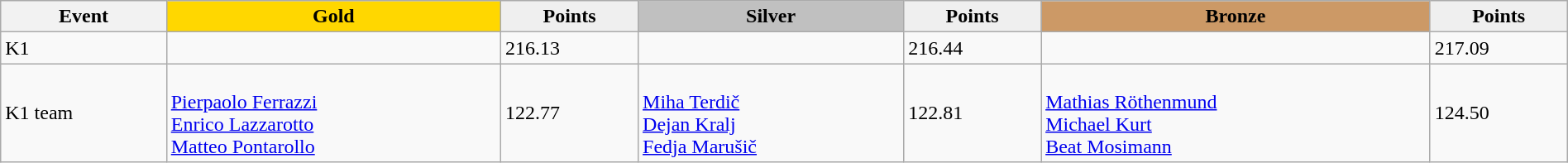<table class="wikitable" width=100%>
<tr>
<th>Event</th>
<td align=center bgcolor="gold"><strong>Gold</strong></td>
<td align=center bgcolor="EFEFEF"><strong>Points</strong></td>
<td align=center bgcolor="silver"><strong>Silver</strong></td>
<td align=center bgcolor="EFEFEF"><strong>Points</strong></td>
<td align=center bgcolor="CC9966"><strong>Bronze</strong></td>
<td align=center bgcolor="EFEFEF"><strong>Points</strong></td>
</tr>
<tr>
<td>K1</td>
<td></td>
<td>216.13</td>
<td></td>
<td>216.44</td>
<td></td>
<td>217.09</td>
</tr>
<tr>
<td>K1 team</td>
<td><br><a href='#'>Pierpaolo Ferrazzi</a><br><a href='#'>Enrico Lazzarotto</a><br><a href='#'>Matteo Pontarollo</a></td>
<td>122.77</td>
<td><br><a href='#'>Miha Terdič</a><br><a href='#'>Dejan Kralj</a><br><a href='#'>Fedja Marušič</a></td>
<td>122.81</td>
<td><br><a href='#'>Mathias Röthenmund</a><br><a href='#'>Michael Kurt</a><br><a href='#'>Beat Mosimann</a></td>
<td>124.50</td>
</tr>
</table>
